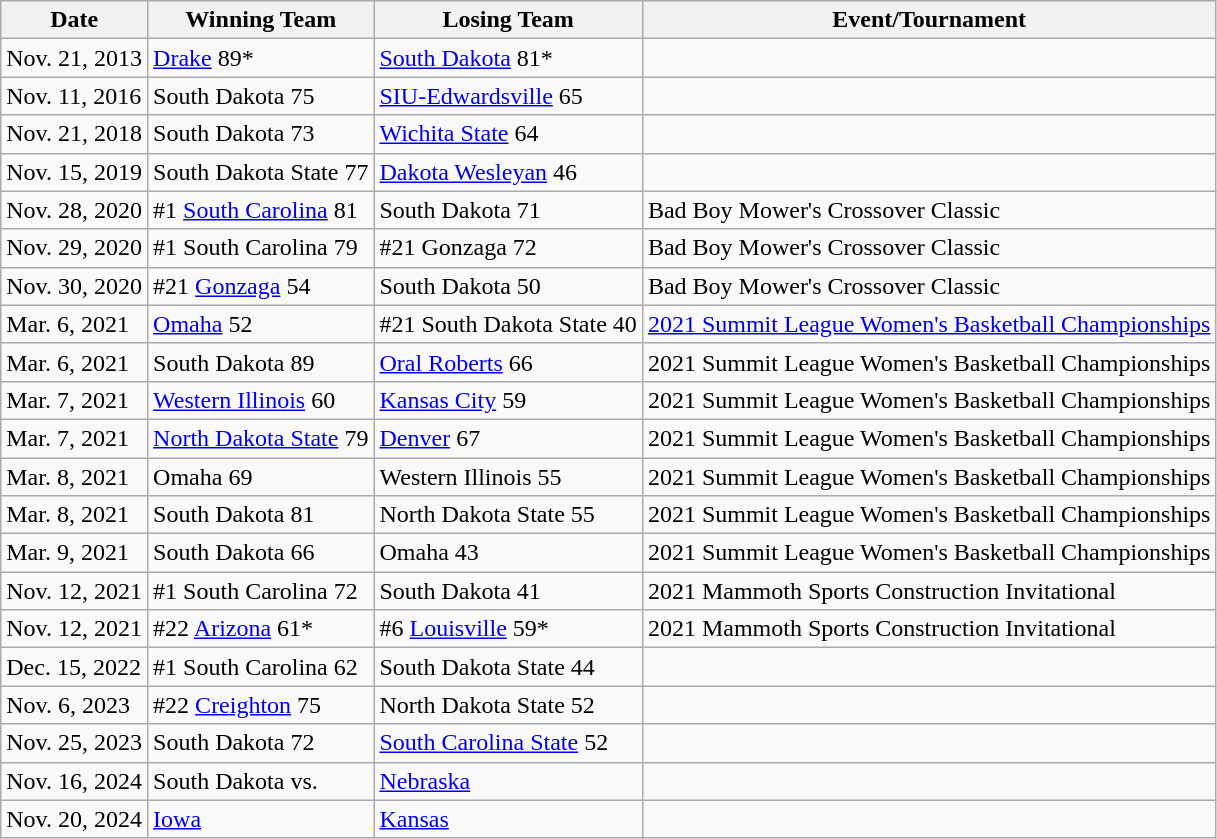<table class="wikitable">
<tr>
<th>Date</th>
<th>Winning Team</th>
<th>Losing Team</th>
<th>Event/Tournament</th>
</tr>
<tr>
<td>Nov. 21, 2013</td>
<td><a href='#'>Drake</a> 89*</td>
<td><a href='#'>South Dakota</a> 81*</td>
<td></td>
</tr>
<tr>
<td>Nov. 11, 2016</td>
<td>South Dakota 75</td>
<td><a href='#'>SIU-Edwardsville</a> 65</td>
<td></td>
</tr>
<tr>
<td>Nov. 21, 2018</td>
<td>South Dakota 73</td>
<td><a href='#'>Wichita State</a> 64</td>
<td></td>
</tr>
<tr>
<td>Nov. 15, 2019</td>
<td>South Dakota State 77</td>
<td><a href='#'>Dakota Wesleyan</a> 46</td>
<td></td>
</tr>
<tr>
<td>Nov. 28, 2020</td>
<td>#1 <a href='#'>South Carolina</a> 81</td>
<td>South Dakota 71</td>
<td>Bad Boy Mower's Crossover Classic</td>
</tr>
<tr>
<td>Nov. 29, 2020</td>
<td>#1 South Carolina 79</td>
<td>#21 Gonzaga 72</td>
<td>Bad Boy Mower's Crossover Classic</td>
</tr>
<tr>
<td>Nov. 30, 2020</td>
<td>#21 <a href='#'>Gonzaga</a> 54</td>
<td>South Dakota 50</td>
<td>Bad Boy Mower's Crossover Classic</td>
</tr>
<tr>
<td>Mar. 6, 2021</td>
<td><a href='#'>Omaha</a> 52</td>
<td>#21 South Dakota State 40</td>
<td><a href='#'>2021 Summit League Women's Basketball Championships</a></td>
</tr>
<tr>
<td>Mar. 6, 2021</td>
<td>South Dakota 89</td>
<td><a href='#'>Oral Roberts</a> 66</td>
<td>2021 Summit League Women's Basketball Championships</td>
</tr>
<tr>
<td>Mar. 7, 2021</td>
<td><a href='#'>Western Illinois</a> 60</td>
<td><a href='#'>Kansas City</a> 59</td>
<td>2021 Summit League Women's Basketball Championships</td>
</tr>
<tr>
<td>Mar. 7, 2021</td>
<td><a href='#'>North Dakota State</a> 79</td>
<td><a href='#'>Denver</a> 67</td>
<td>2021 Summit League Women's Basketball Championships</td>
</tr>
<tr>
<td>Mar. 8, 2021</td>
<td>Omaha 69</td>
<td>Western Illinois 55</td>
<td>2021 Summit League Women's Basketball Championships</td>
</tr>
<tr>
<td>Mar. 8, 2021</td>
<td>South Dakota 81</td>
<td>North Dakota State 55</td>
<td>2021 Summit League Women's Basketball Championships</td>
</tr>
<tr>
<td>Mar. 9, 2021</td>
<td>South Dakota 66</td>
<td>Omaha 43</td>
<td>2021 Summit League Women's Basketball Championships</td>
</tr>
<tr>
<td>Nov. 12, 2021</td>
<td>#1 South Carolina 72</td>
<td>South Dakota 41</td>
<td>2021 Mammoth Sports Construction Invitational</td>
</tr>
<tr>
<td>Nov. 12, 2021</td>
<td>#22 <a href='#'>Arizona</a> 61*</td>
<td>#6 <a href='#'>Louisville</a> 59*</td>
<td>2021 Mammoth Sports Construction Invitational</td>
</tr>
<tr>
<td>Dec. 15, 2022</td>
<td>#1 South Carolina 62</td>
<td>South Dakota State 44</td>
<td></td>
</tr>
<tr>
<td>Nov. 6, 2023</td>
<td>#22 <a href='#'>Creighton</a> 75</td>
<td>North Dakota State 52</td>
<td></td>
</tr>
<tr>
<td>Nov. 25, 2023</td>
<td>South Dakota 72</td>
<td><a href='#'>South Carolina State</a> 52</td>
<td></td>
</tr>
<tr>
<td>Nov. 16, 2024</td>
<td>South Dakota vs.</td>
<td><a href='#'>Nebraska</a></td>
<td></td>
</tr>
<tr>
<td>Nov. 20, 2024</td>
<td><a href='#'>Iowa</a></td>
<td><a href='#'>Kansas</a></td>
<td></td>
</tr>
</table>
